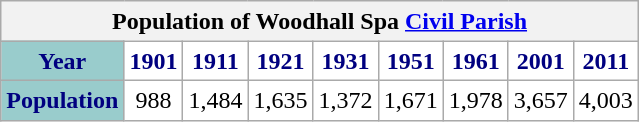<table class="wikitable" style="border:0; text-align:center; line-height:120%;">
<tr>
<th colspan="12" style="text-align:center;">Population of Woodhall Spa <a href='#'>Civil Parish</a></th>
</tr>
<tr>
<th style="background:#9cc; color:navy; height:17px;">Year</th>
<th style="background:#fff; color:navy;">1901</th>
<th style="background:#fff; color:navy;">1911</th>
<th style="background:#fff; color:navy;">1921</th>
<th style="background:#fff; color:navy;">1931</th>
<th style="background:#fff; color:navy;">1951</th>
<th style="background:#fff; color:navy;">1961</th>
<th style="background:#fff; color:navy;">2001</th>
<th style="background:#fff; color:navy;">2011</th>
</tr>
<tr style="text-align:center;">
<th style="background:#9cc; color:navy; height:17px;">Population</th>
<td style="background:#fff; color:black;">988</td>
<td style="background:#fff; color:black;">1,484</td>
<td style="background:#fff; color:black;">1,635</td>
<td style="background:#fff; color:black;">1,372</td>
<td style="background:#fff; color:black;">1,671</td>
<td style="background:#fff; color:black;">1,978</td>
<td style="background:#fff; color:black;">3,657</td>
<td style="background:#fff; color:black;">4,003</td>
</tr>
</table>
